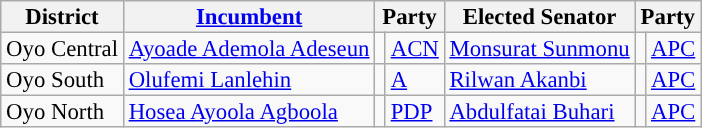<table class="sortable wikitable" style="font-size:95%;line-height:14px;">
<tr>
<th class="unsortable">District</th>
<th class="unsortable"><a href='#'>Incumbent</a></th>
<th colspan="2">Party</th>
<th class="unsortable">Elected Senator</th>
<th colspan="2">Party</th>
</tr>
<tr>
<td>Oyo Central</td>
<td><a href='#'>Ayoade Ademola Adeseun</a></td>
<td style="background:"></td>
<td><a href='#'>ACN</a></td>
<td><a href='#'>Monsurat Sunmonu</a></td>
<td style="background:"></td>
<td><a href='#'>APC</a></td>
</tr>
<tr>
<td>Oyo South</td>
<td><a href='#'>Olufemi Lanlehin</a></td>
<td style="background:"></td>
<td><a href='#'>A</a></td>
<td><a href='#'>Rilwan Akanbi</a></td>
<td style="background:"></td>
<td><a href='#'>APC</a></td>
</tr>
<tr>
<td>Oyo North</td>
<td><a href='#'>Hosea Ayoola Agboola</a></td>
<td style="background:"></td>
<td><a href='#'>PDP</a></td>
<td><a href='#'>Abdulfatai Buhari</a></td>
<td style="background:"></td>
<td><a href='#'>APC</a></td>
</tr>
</table>
